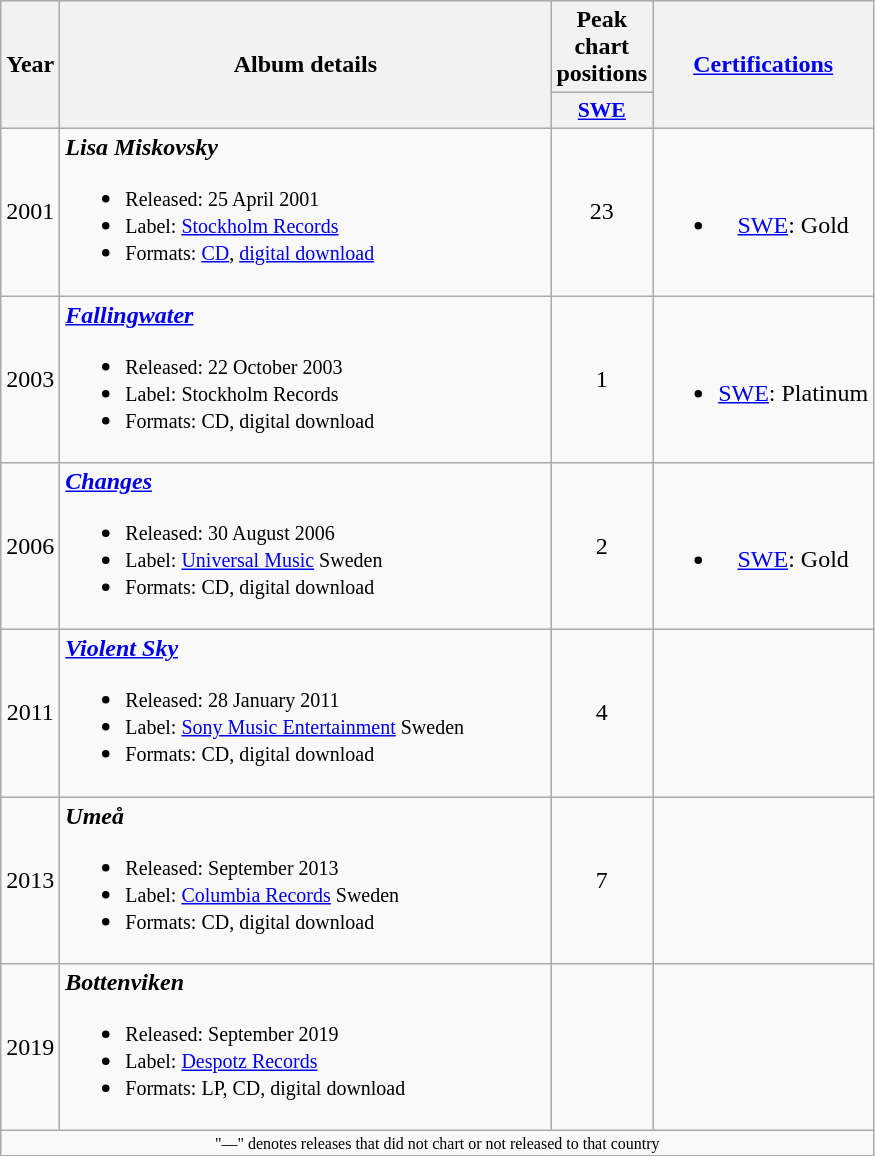<table class="wikitable" style="text-align: center">
<tr>
<th rowspan="2">Year</th>
<th scope="col" rowspan="2" style="width:20em;">Album details</th>
<th colspan="1" width="60">Peak chart positions</th>
<th scope="col" rowspan="2"><a href='#'>Certifications</a></th>
</tr>
<tr style="font-size:90%;">
<th style="width:4em;"><a href='#'>SWE</a><br></th>
</tr>
<tr>
<td>2001</td>
<td style="text-align:left;"><strong><em>Lisa Miskovsky</em></strong><br><ul><li><small>Released: 25 April 2001</small></li><li><small>Label: <a href='#'>Stockholm Records</a></small></li><li><small>Formats: <a href='#'>CD</a>, <a href='#'>digital download</a></small></li></ul></td>
<td>23</td>
<td><br><ul><li><a href='#'>SWE</a>: Gold</li></ul></td>
</tr>
<tr>
<td>2003</td>
<td style="text-align:left;"><strong><em><a href='#'>Fallingwater</a></em></strong><br><ul><li><small>Released: 22 October 2003</small></li><li><small>Label: Stockholm Records</small></li><li><small>Formats: CD, digital download</small></li></ul></td>
<td>1</td>
<td><br><ul><li><a href='#'>SWE</a>: Platinum</li></ul></td>
</tr>
<tr>
<td>2006</td>
<td style="text-align:left;"><strong><em><a href='#'>Changes</a></em></strong><br><ul><li><small>Released: 30 August 2006</small></li><li><small>Label: <a href='#'>Universal Music</a> Sweden</small></li><li><small>Formats: CD, digital download</small></li></ul></td>
<td>2</td>
<td><br><ul><li><a href='#'>SWE</a>: Gold</li></ul></td>
</tr>
<tr>
<td>2011</td>
<td style="text-align:left;"><strong><em><a href='#'>Violent Sky</a></em></strong><br><ul><li><small>Released: 28 January 2011</small></li><li><small>Label: <a href='#'>Sony Music Entertainment</a> Sweden</small></li><li><small>Formats: CD, digital download</small></li></ul></td>
<td>4</td>
<td></td>
</tr>
<tr>
<td>2013</td>
<td style="text-align:left;"><strong><em>Umeå</em></strong><br><ul><li><small>Released: September 2013</small></li><li><small>Label: <a href='#'>Columbia Records</a> Sweden</small></li><li><small>Formats: CD, digital download</small></li></ul></td>
<td>7</td>
<td></td>
</tr>
<tr>
<td>2019</td>
<td style="text-align:left;"><strong><em>Bottenviken</em></strong><br><ul><li><small>Released: September 2019</small></li><li><small>Label: <a href='#'>Despotz Records</a></small></li><li><small>Formats: LP, CD, digital download</small></li></ul></td>
<td></td>
<td></td>
</tr>
<tr>
<td colspan="10" style="font-size:8pt">"—" denotes releases that did not chart or not released to that country</td>
</tr>
</table>
